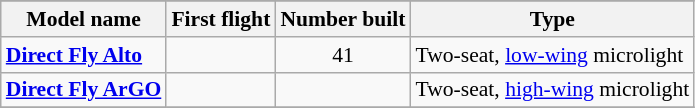<table class="wikitable" align=center style="font-size:90%;">
<tr>
</tr>
<tr style="background:#efefef;">
<th>Model name</th>
<th>First flight</th>
<th>Number built</th>
<th>Type</th>
</tr>
<tr>
<td align=left><strong><a href='#'>Direct Fly Alto</a></strong></td>
<td align=center></td>
<td align=center>41</td>
<td align=left>Two-seat, <a href='#'>low-wing</a> microlight</td>
</tr>
<tr>
<td align=left><strong><a href='#'>Direct Fly ArGO</a></strong></td>
<td align=center></td>
<td align=center></td>
<td align=left>Two-seat, <a href='#'>high-wing</a> microlight</td>
</tr>
<tr>
</tr>
</table>
